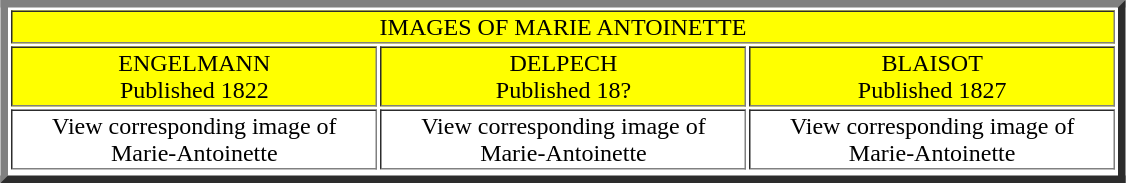<table border="5" width="750" style="margin:1em auto; text-align:center;">
<tr>
<td colspan="3" style="background-color:yellow; color:black;">IMAGES OF MARIE ANTOINETTE</td>
</tr>
<tr style="background-color:yellow; color:black;">
<td width="250">ENGELMANN<br>Published 1822</td>
<td width="250">DELPECH<br>Published 18?</td>
<td width="250">BLAISOT<br>Published 1827</td>
</tr>
<tr>
<td>View corresponding image of <br>Marie-Antoinette</td>
<td>View corresponding image of <br>Marie-Antoinette</td>
<td>View corresponding image of <br>Marie-Antoinette</td>
</tr>
<tr>
</tr>
</table>
